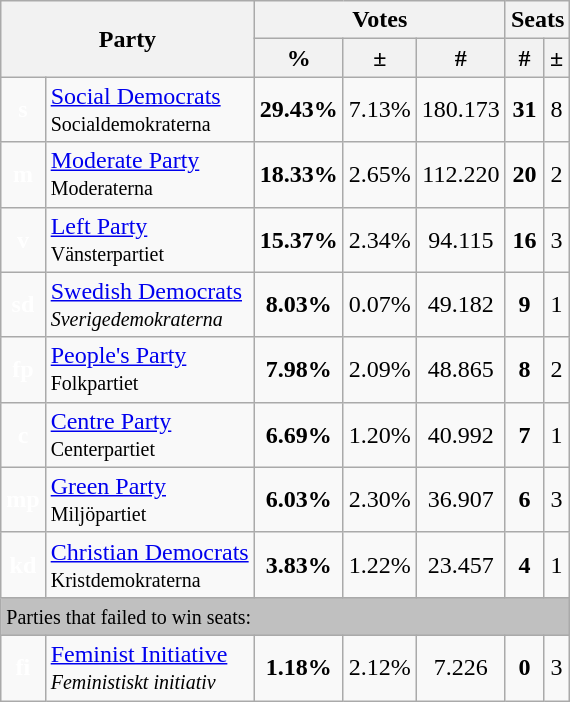<table class="wikitable">
<tr>
<th colspan="2" rowspan="2" align="center">Party</th>
<th colspan="3" align="center">Votes</th>
<th colspan="2" align="center">Seats</th>
</tr>
<tr>
<th align="center">%</th>
<th align="center">±</th>
<th align="center">#</th>
<th align="center">#</th>
<th align="center">±</th>
</tr>
<tr>
<td align="center" style="color:white; font-weight:bold" bgcolor=>s</td>
<td align="left"><a href='#'>Social Democrats</a><br><small>Socialdemokraterna</small></td>
<td align="center"><strong>29.43%</strong></td>
<td align="center"> 7.13%</td>
<td align="center">180.173</td>
<td align="center"><strong>31</strong></td>
<td align="center"> 8</td>
</tr>
<tr>
<td align="center" style="color:white; font-weight:bold" bgcolor=>m</td>
<td align="left"><a href='#'>Moderate Party</a><br><small>Moderaterna</small></td>
<td align="center"><strong>18.33%</strong></td>
<td align="center"> 2.65%</td>
<td align="center">112.220</td>
<td align="center"><strong>20</strong></td>
<td align="center"> 2</td>
</tr>
<tr>
<td align="center" style="color:white; font-weight:bold" bgcolor=>v</td>
<td align="left"><a href='#'>Left Party</a><br><small>Vänsterpartiet</small></td>
<td align="center"><strong>15.37%</strong></td>
<td align="center"> 2.34%</td>
<td align="center">94.115</td>
<td align="center"><strong>16</strong></td>
<td align="center"> 3</td>
</tr>
<tr>
<td align="center" style="color:white; font-weight:bold" bgcolor=>sd</td>
<td align="left"><a href='#'>Swedish Democrats</a><br><small><em>Sverigedemokraterna</em></small></td>
<td align="center"><strong>8.03%</strong></td>
<td align="center"> 0.07%</td>
<td align="center">49.182</td>
<td align="center"><strong>9</strong></td>
<td align="center"> 1</td>
</tr>
<tr>
<td align="center" style="color:white; font-weight:bold" bgcolor=>fp</td>
<td align="left"><a href='#'>People's Party</a><br><small>Folkpartiet</small></td>
<td align="center"><strong>7.98%</strong></td>
<td align="center"> 2.09%</td>
<td align="center">48.865</td>
<td align="center"><strong>8</strong></td>
<td align="center"> 2</td>
</tr>
<tr>
<td align="center" style="color:white; font-weight:bold" bgcolor=>c</td>
<td align="left"><a href='#'>Centre Party</a><br><small>Centerpartiet</small></td>
<td align="center"><strong>6.69%</strong></td>
<td align="center"> 1.20%</td>
<td align="center">40.992</td>
<td align="center"><strong>7</strong></td>
<td align="center"> 1</td>
</tr>
<tr>
<td align="center" style="color:white; font-weight:bold" bgcolor=>mp</td>
<td align="left"><a href='#'>Green Party</a><br><small>Miljöpartiet</small></td>
<td align="center"><strong>6.03%</strong></td>
<td align="center"> 2.30%</td>
<td align="center">36.907</td>
<td align="center"><strong>6</strong></td>
<td align="center"> 3</td>
</tr>
<tr>
<td align="center" style="color:white; font-weight:bold" bgcolor=>kd</td>
<td align="left"><a href='#'>Christian Democrats</a><br><small>Kristdemokraterna</small></td>
<td align="center"><strong>3.83%</strong></td>
<td align="center"> 1.22%</td>
<td align="center">23.457</td>
<td align="center"><strong>4</strong></td>
<td align="center"> 1</td>
</tr>
<tr>
<td colspan="7" style="background: #C0C0C0"><small>Parties that failed to win seats:</small></td>
</tr>
<tr>
<td align="center" style="color:white; font-weight:bold" bgcolor=>fi</td>
<td align="left"><a href='#'>Feminist Initiative</a><br><small><em>Feministiskt initiativ</em></small></td>
<td align="center"><strong>1.18%</strong></td>
<td align="center"> 2.12%</td>
<td align="center">7.226</td>
<td align="center"><strong>0</strong></td>
<td align="center"> 3</td>
</tr>
</table>
